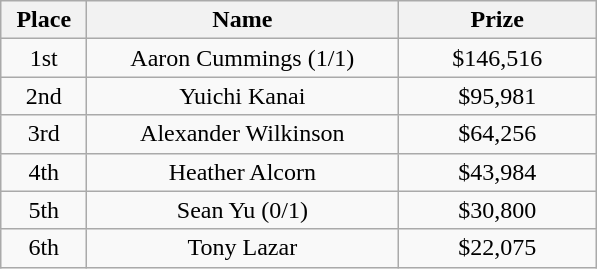<table class="wikitable">
<tr>
<th width="50">Place</th>
<th width="200">Name</th>
<th width="125">Prize</th>
</tr>
<tr>
<td align=center>1st</td>
<td align=center> Aaron Cummings (1/1)</td>
<td align=center>$146,516</td>
</tr>
<tr>
<td align=center>2nd</td>
<td align=center> Yuichi Kanai</td>
<td align=center>$95,981</td>
</tr>
<tr>
<td align=center>3rd</td>
<td align=center> Alexander Wilkinson</td>
<td align=center>$64,256</td>
</tr>
<tr>
<td align=center>4th</td>
<td align=center> Heather Alcorn</td>
<td align=center>$43,984</td>
</tr>
<tr>
<td align=center>5th</td>
<td align=center> Sean Yu (0/1)</td>
<td align=center>$30,800</td>
</tr>
<tr>
<td align=center>6th</td>
<td align=center> Tony Lazar</td>
<td align=center>$22,075</td>
</tr>
</table>
